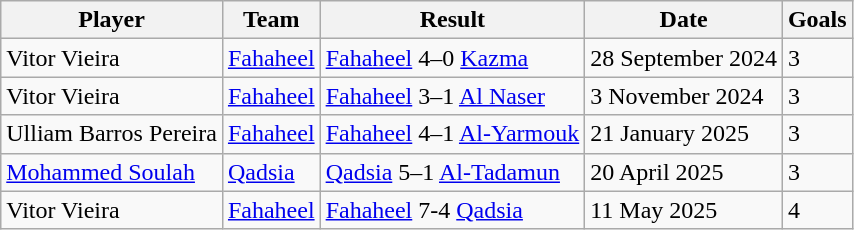<table class="wikitable">
<tr>
<th>Player</th>
<th>Team</th>
<th>Result</th>
<th>Date</th>
<th>Goals</th>
</tr>
<tr>
<td> Vitor Vieira</td>
<td><a href='#'>Fahaheel</a></td>
<td><a href='#'>Fahaheel</a> 4–0 <a href='#'>Kazma</a></td>
<td>28 September 2024</td>
<td>3</td>
</tr>
<tr>
<td> Vitor Vieira</td>
<td><a href='#'>Fahaheel</a></td>
<td><a href='#'>Fahaheel</a> 3–1 <a href='#'>Al Naser</a></td>
<td>3 November 2024</td>
<td>3</td>
</tr>
<tr>
<td> Ulliam Barros Pereira</td>
<td><a href='#'>Fahaheel</a></td>
<td><a href='#'>Fahaheel</a> 4–1 <a href='#'>Al-Yarmouk</a></td>
<td>21 January 2025</td>
<td>3</td>
</tr>
<tr>
<td> <a href='#'>Mohammed Soulah</a></td>
<td><a href='#'>Qadsia</a></td>
<td><a href='#'>Qadsia</a> 5–1 <a href='#'>Al-Tadamun</a></td>
<td>20 April 2025</td>
<td>3</td>
</tr>
<tr>
<td> Vitor Vieira</td>
<td><a href='#'>Fahaheel</a></td>
<td><a href='#'>Fahaheel</a> 7-4 <a href='#'>Qadsia</a></td>
<td>11 May 2025</td>
<td>4</td>
</tr>
</table>
